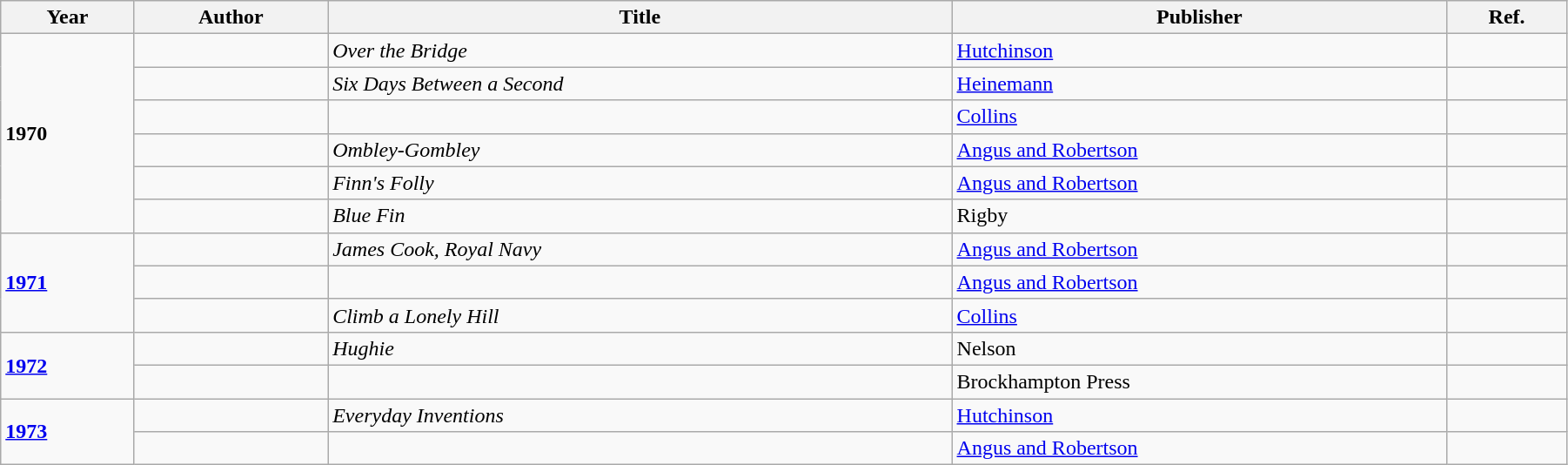<table class="wikitable sortable mw-collapsible" width="95%">
<tr>
<th>Year</th>
<th>Author</th>
<th>Title</th>
<th>Publisher</th>
<th>Ref.</th>
</tr>
<tr>
<td rowspan="6"><strong>1970</strong></td>
<td></td>
<td><em>Over the Bridge</em></td>
<td><a href='#'>Hutchinson</a></td>
<td></td>
</tr>
<tr>
<td></td>
<td><em>Six Days Between a Second</em></td>
<td><a href='#'>Heinemann</a></td>
<td></td>
</tr>
<tr>
<td></td>
<td><em></em></td>
<td><a href='#'>Collins</a></td>
<td></td>
</tr>
<tr>
<td></td>
<td><em>Ombley-Gombley</em></td>
<td><a href='#'>Angus and Robertson</a></td>
<td></td>
</tr>
<tr>
<td></td>
<td><em>Finn's Folly</em></td>
<td><a href='#'>Angus and Robertson</a></td>
<td></td>
</tr>
<tr>
<td></td>
<td><em>Blue Fin</em></td>
<td>Rigby</td>
<td></td>
</tr>
<tr>
<td rowspan="3"><strong><a href='#'>1971</a></strong></td>
<td></td>
<td><em>James Cook, Royal Navy</em></td>
<td><a href='#'>Angus and Robertson</a></td>
<td></td>
</tr>
<tr>
<td></td>
<td><em></em></td>
<td><a href='#'>Angus and Robertson</a></td>
<td></td>
</tr>
<tr>
<td></td>
<td><em>Climb a Lonely Hill</em></td>
<td><a href='#'>Collins</a></td>
<td></td>
</tr>
<tr>
<td rowspan="2"><strong><a href='#'>1972</a></strong></td>
<td></td>
<td><em>Hughie</em></td>
<td>Nelson</td>
<td></td>
</tr>
<tr>
<td></td>
<td><em></em></td>
<td>Brockhampton Press</td>
<td></td>
</tr>
<tr>
<td rowspan="2"><strong><a href='#'>1973</a></strong></td>
<td></td>
<td><em>Everyday Inventions</em></td>
<td><a href='#'>Hutchinson</a></td>
<td></td>
</tr>
<tr>
<td></td>
<td><em></em></td>
<td><a href='#'>Angus and Robertson</a></td>
<td></td>
</tr>
</table>
